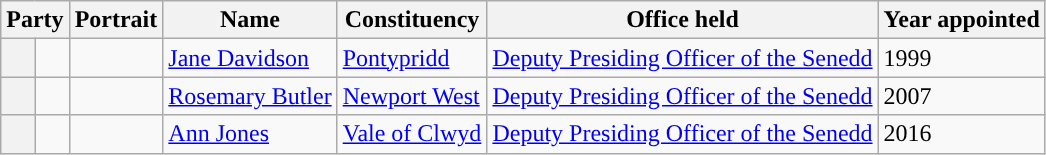<table class="wikitable sortable">
<tr>
<th colspan=2>Party</th>
<th>Portrait</th>
<th>Name</th>
<th>Constituency</th>
<th>Office held</th>
<th>Year appointed</th>
</tr>
<tr>
<th style="background-color: "></th>
<td></td>
<td></td>
<td><a href='#'>Jane Davidson</a></td>
<td><a href='#'>Pontypridd</a></td>
<td><a href='#'>Deputy Presiding Officer of the Senedd</a></td>
<td>1999</td>
</tr>
<tr>
<th style="background-color: "></th>
<td></td>
<td></td>
<td><a href='#'>Rosemary Butler</a></td>
<td><a href='#'>Newport West</a></td>
<td><a href='#'>Deputy Presiding Officer of the Senedd</a></td>
<td>2007</td>
</tr>
<tr>
<th style="background-color: "></th>
<td></td>
<td></td>
<td><a href='#'>Ann Jones</a></td>
<td><a href='#'>Vale of Clwyd</a></td>
<td><a href='#'>Deputy Presiding Officer of the Senedd</a></td>
<td>2016</td>
</tr>
</table>
